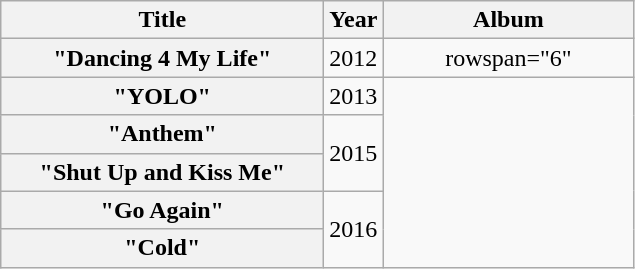<table class="wikitable plainrowheaders" style="text-align:center;">
<tr>
<th scope="col" style="width:13em;">Title</th>
<th scope="col" style="width:2em;">Year</th>
<th scope="col" style="width:10em;">Album</th>
</tr>
<tr>
<th scope="row">"Dancing 4 My Life"</th>
<td>2012</td>
<td>rowspan="6" </td>
</tr>
<tr>
<th scope="row">"YOLO"</th>
<td>2013</td>
</tr>
<tr>
<th scope="row">"Anthem"</th>
<td rowspan="2">2015</td>
</tr>
<tr>
<th scope="row">"Shut Up and Kiss Me"</th>
</tr>
<tr>
<th scope="row">"Go Again"</th>
<td rowspan="2">2016</td>
</tr>
<tr>
<th scope="row">"Cold"</th>
</tr>
</table>
